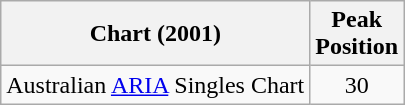<table class="wikitable">
<tr>
<th align="left">Chart (2001)</th>
<th align="left">Peak<br>Position</th>
</tr>
<tr>
<td align="left">Australian <a href='#'>ARIA</a> Singles Chart</td>
<td align="center">30</td>
</tr>
</table>
